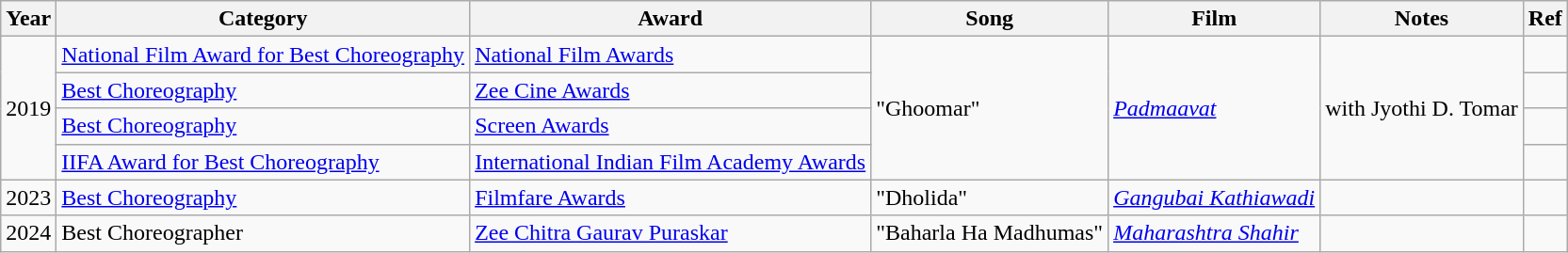<table class="wikitable">
<tr>
<th>Year</th>
<th>Category</th>
<th>Award</th>
<th>Song</th>
<th>Film</th>
<th>Notes</th>
<th>Ref</th>
</tr>
<tr>
<td rowspan="4">2019</td>
<td><a href='#'>National Film Award for Best Choreography</a></td>
<td><a href='#'>National Film Awards</a></td>
<td rowspan="4">"Ghoomar"</td>
<td rowspan="4"><em><a href='#'>Padmaavat</a></em></td>
<td rowspan="4">with Jyothi D. Tomar</td>
<td></td>
</tr>
<tr>
<td><a href='#'>Best Choreography</a></td>
<td><a href='#'>Zee Cine Awards</a></td>
<td></td>
</tr>
<tr>
<td><a href='#'>Best Choreography</a></td>
<td><a href='#'>Screen Awards</a></td>
<td></td>
</tr>
<tr>
<td><a href='#'>IIFA Award for Best Choreography</a></td>
<td><a href='#'>International Indian Film Academy Awards</a></td>
<td></td>
</tr>
<tr>
<td>2023</td>
<td><a href='#'>Best Choreography</a></td>
<td><a href='#'>Filmfare Awards</a></td>
<td>"Dholida"</td>
<td><em><a href='#'>Gangubai Kathiawadi</a></em></td>
<td></td>
<td></td>
</tr>
<tr>
<td>2024</td>
<td>Best Choreographer</td>
<td><a href='#'>Zee Chitra Gaurav Puraskar</a></td>
<td>"Baharla Ha Madhumas"</td>
<td><em><a href='#'>Maharashtra Shahir</a></em></td>
<td></td>
<td></td>
</tr>
</table>
